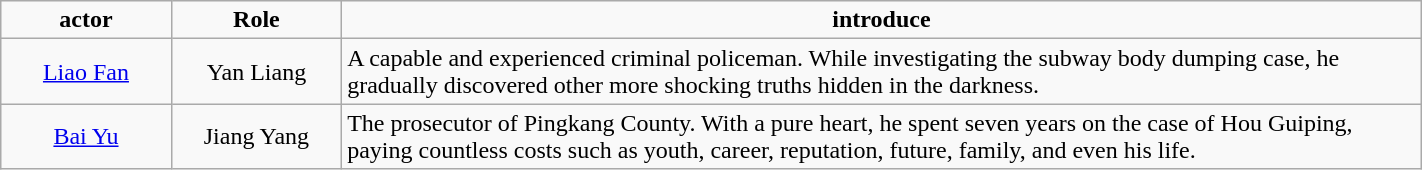<table class="wikitable" width="75%" style="text-align:center">
<tr>
<td width="12%"><strong>actor</strong></td>
<td width="12%"><strong>Role</strong></td>
<td><strong>introduce</strong></td>
</tr>
<tr>
<td><a href='#'>Liao Fan</a></td>
<td>Yan Liang</td>
<td align="left">A capable and experienced criminal policeman. While investigating the subway body dumping case, he gradually discovered other more shocking truths hidden in the darkness.</td>
</tr>
<tr>
<td><a href='#'>Bai Yu</a></td>
<td>Jiang Yang</td>
<td align="left">The prosecutor of Pingkang County. With a pure heart, he spent seven years on the case of Hou Guiping, paying countless costs such as youth, career, reputation, future, family, and even his life.</td>
</tr>
</table>
